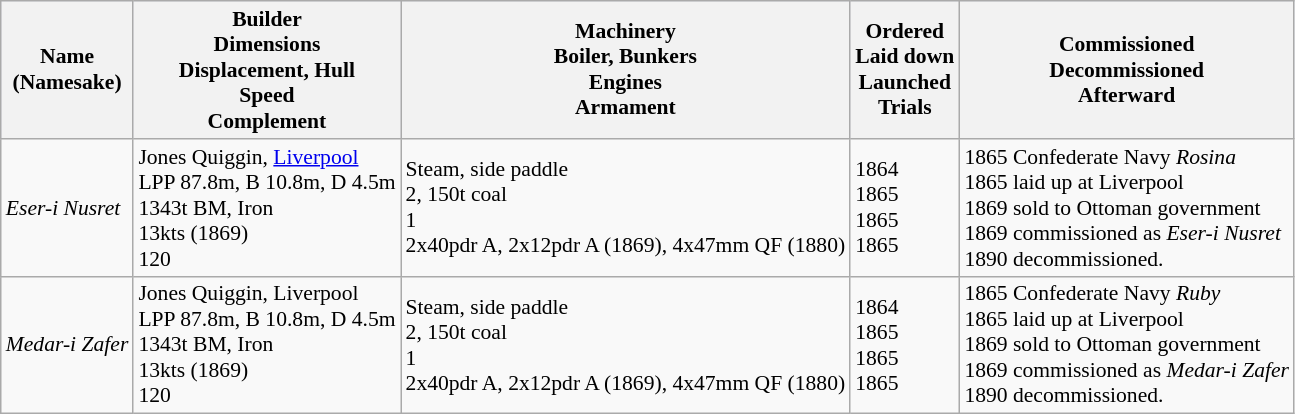<table class="wikitable" style="font-size:90%;">
<tr bgcolor="#e6e9ff">
<th>Name<br>(Namesake)</th>
<th>Builder<br>Dimensions<br>Displacement, Hull<br>Speed<br>Complement</th>
<th>Machinery<br>Boiler, Bunkers<br>Engines<br>Armament</th>
<th>Ordered<br>Laid down<br>Launched<br>Trials</th>
<th>Commissioned<br>Decommissioned<br>Afterward</th>
</tr>
<tr ---->
<td><em>Eser-i Nusret</em></td>
<td> Jones Quiggin, <a href='#'>Liverpool</a><br>LPP 87.8m, B 10.8m, D 4.5m<br>1343t BM, Iron<br>13kts (1869)<br>120</td>
<td>Steam, side paddle<br>2, 150t coal<br>1<br>2x40pdr A, 2x12pdr A (1869), 4x47mm QF (1880)</td>
<td>1864<br>1865<br>1865<br>1865</td>
<td>1865  Confederate Navy <em>Rosina</em><br>1865 laid up at Liverpool<br>1869 sold to Ottoman government<br>1869 commissioned as <em>Eser-i Nusret</em><br>1890 decommissioned.</td>
</tr>
<tr ---->
<td><em>Medar-i Zafer</em></td>
<td> Jones Quiggin, Liverpool<br>LPP 87.8m, B 10.8m, D 4.5m<br>1343t BM, Iron<br>13kts (1869)<br>120</td>
<td>Steam, side paddle<br>2, 150t coal<br>1<br>2x40pdr A, 2x12pdr A (1869), 4x47mm QF (1880)</td>
<td>1864<br>1865<br>1865<br>1865</td>
<td>1865  Confederate Navy <em>Ruby</em><br>1865 laid up at Liverpool<br>1869 sold to Ottoman government<br>1869 commissioned as <em>Medar-i Zafer</em><br>1890 decommissioned.</td>
</tr>
</table>
